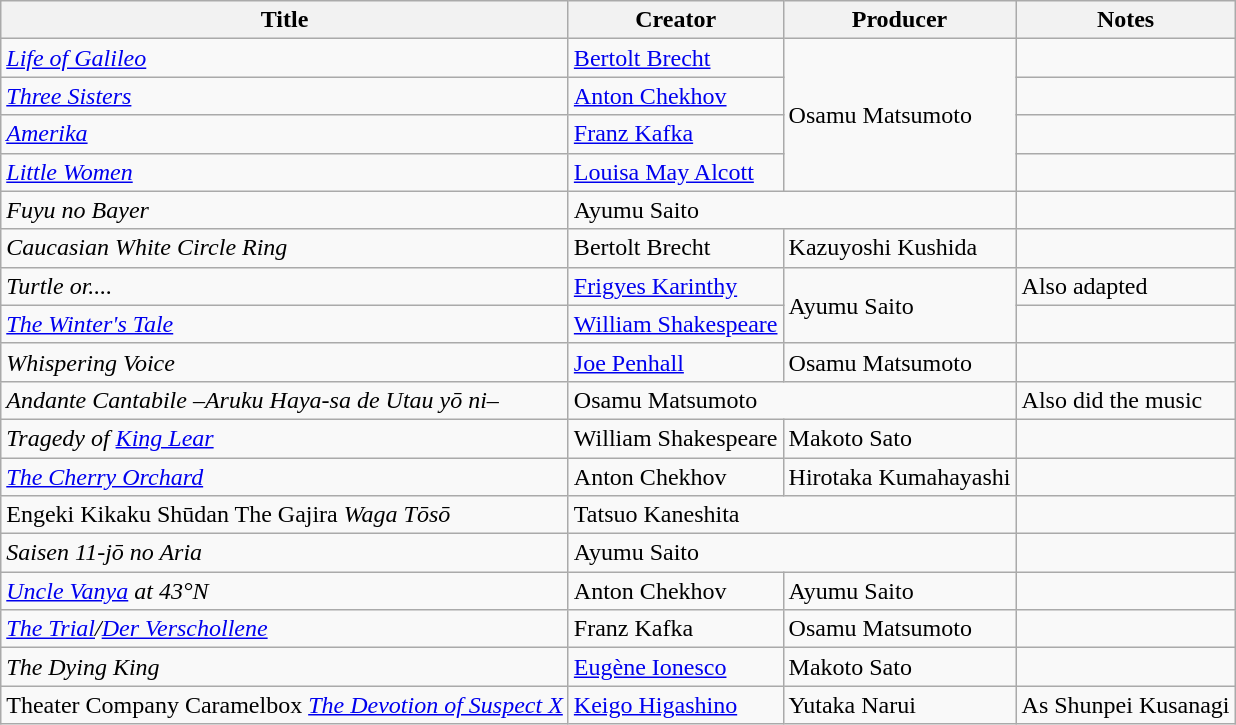<table class="wikitable">
<tr>
<th>Title</th>
<th>Creator</th>
<th>Producer</th>
<th>Notes</th>
</tr>
<tr>
<td><em><a href='#'>Life of Galileo</a></em></td>
<td><a href='#'>Bertolt Brecht</a></td>
<td rowspan="4">Osamu Matsumoto</td>
<td></td>
</tr>
<tr>
<td><em><a href='#'>Three Sisters</a></em></td>
<td><a href='#'>Anton Chekhov</a></td>
<td></td>
</tr>
<tr>
<td><em><a href='#'>Amerika</a></em></td>
<td><a href='#'>Franz Kafka</a></td>
<td></td>
</tr>
<tr>
<td><em><a href='#'>Little Women</a></em></td>
<td><a href='#'>Louisa May Alcott</a></td>
<td></td>
</tr>
<tr>
<td><em>Fuyu no Bayer</em></td>
<td colspan="2">Ayumu Saito</td>
<td></td>
</tr>
<tr>
<td><em>Caucasian White Circle Ring</em></td>
<td>Bertolt Brecht</td>
<td>Kazuyoshi Kushida</td>
<td></td>
</tr>
<tr>
<td><em>Turtle or....</em></td>
<td><a href='#'>Frigyes Karinthy</a></td>
<td rowspan="2">Ayumu Saito</td>
<td>Also adapted</td>
</tr>
<tr>
<td><em><a href='#'>The Winter's Tale</a></em></td>
<td><a href='#'>William Shakespeare</a></td>
<td></td>
</tr>
<tr>
<td><em>Whispering Voice</em></td>
<td><a href='#'>Joe Penhall</a></td>
<td>Osamu Matsumoto</td>
<td></td>
</tr>
<tr>
<td><em>Andante Cantabile –Aruku Haya-sa de Utau yō ni–</em></td>
<td colspan="2">Osamu Matsumoto</td>
<td>Also did the music</td>
</tr>
<tr>
<td><em>Tragedy of <a href='#'>King Lear</a></em></td>
<td>William Shakespeare</td>
<td>Makoto Sato</td>
<td></td>
</tr>
<tr>
<td><em><a href='#'>The Cherry Orchard</a></em></td>
<td>Anton Chekhov</td>
<td>Hirotaka Kumahayashi</td>
<td></td>
</tr>
<tr>
<td>Engeki Kikaku Shūdan The Gajira <em>Waga Tōsō</em></td>
<td colspan="2">Tatsuo Kaneshita</td>
<td></td>
</tr>
<tr>
<td><em>Saisen 11-jō no Aria</em></td>
<td colspan="2">Ayumu Saito</td>
<td></td>
</tr>
<tr>
<td><em><a href='#'>Uncle Vanya</a> at 43°N</em></td>
<td>Anton Chekhov</td>
<td>Ayumu Saito</td>
<td></td>
</tr>
<tr>
<td><em><a href='#'>The Trial</a>/<a href='#'>Der Verschollene</a></em></td>
<td>Franz Kafka</td>
<td>Osamu Matsumoto</td>
<td></td>
</tr>
<tr>
<td><em>The Dying King</em></td>
<td><a href='#'>Eugène Ionesco</a></td>
<td>Makoto Sato</td>
<td></td>
</tr>
<tr>
<td>Theater Company Caramelbox <em><a href='#'>The Devotion of Suspect X</a></em></td>
<td><a href='#'>Keigo Higashino</a></td>
<td>Yutaka Narui</td>
<td>As Shunpei Kusanagi</td>
</tr>
</table>
